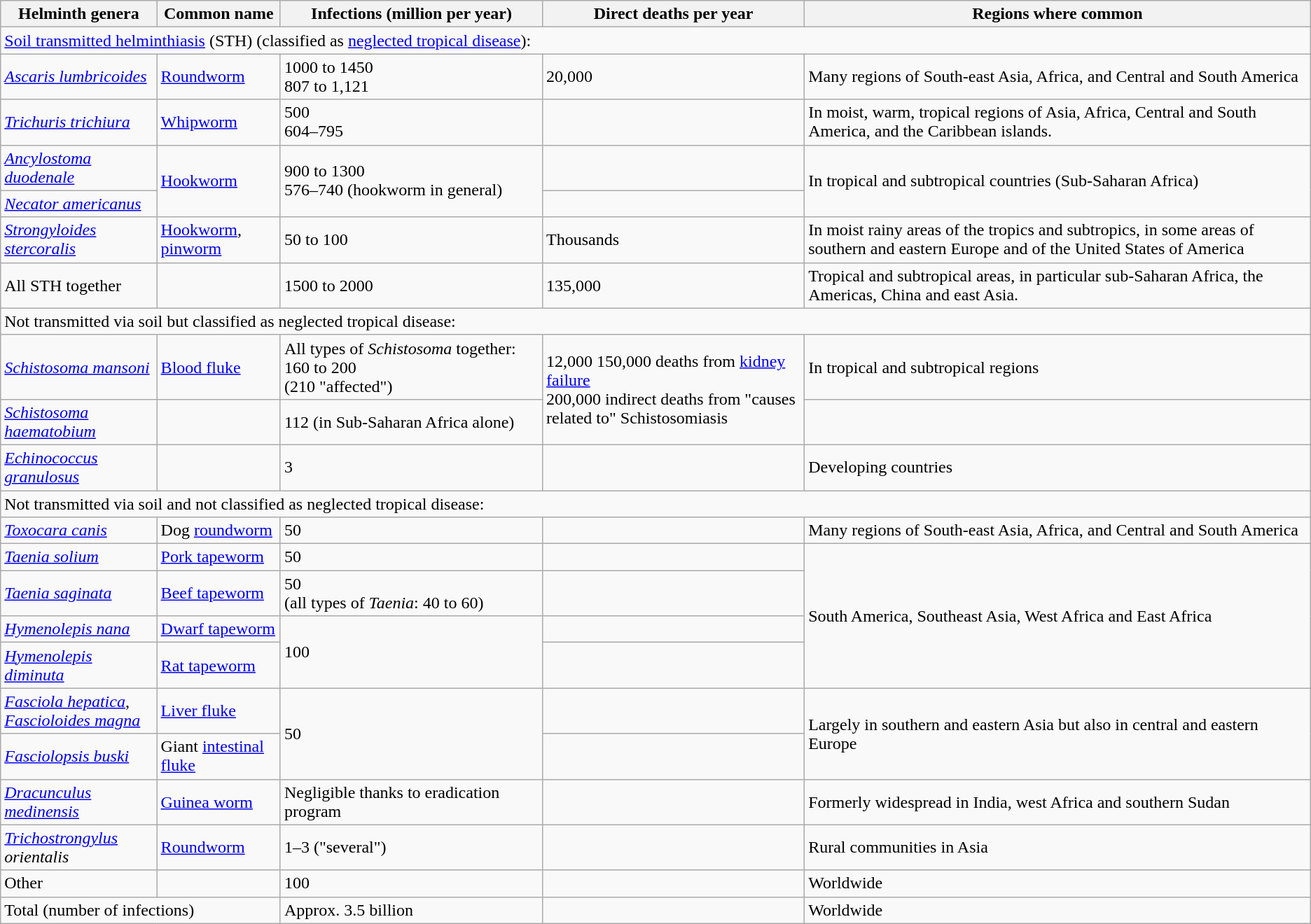<table class="wikitable">
<tr>
<th>Helminth genera</th>
<th>Common name</th>
<th width=20%>Infections (million per year)</th>
<th width=20%>Direct deaths per year</th>
<th>Regions where common</th>
</tr>
<tr>
<td colspan="5"><a href='#'>Soil transmitted helminthiasis</a> (STH) (classified as <a href='#'>neglected tropical disease</a>):</td>
</tr>
<tr>
<td><em><a href='#'>Ascaris lumbricoides</a></em></td>
<td><a href='#'>Roundworm</a></td>
<td>1000 to 1450<br>807 to 1,121</td>
<td>20,000</td>
<td>Many regions of South-east Asia, Africa, and Central and South America</td>
</tr>
<tr>
<td><em><a href='#'>Trichuris trichiura</a></em></td>
<td><a href='#'>Whipworm</a></td>
<td>500<br>604–795</td>
<td></td>
<td>In moist, warm, tropical regions of Asia, Africa, Central and South America, and the Caribbean islands.</td>
</tr>
<tr>
<td><em><a href='#'>Ancylostoma duodenale</a></em></td>
<td rowspan="2"><a href='#'>Hookworm</a></td>
<td rowspan="2">900 to 1300<br>576–740 (hookworm in general)</td>
<td></td>
<td rowspan="2">In tropical and subtropical countries (Sub-Saharan Africa)</td>
</tr>
<tr>
<td><em><a href='#'>Necator americanus</a></em></td>
<td></td>
</tr>
<tr>
<td><em><a href='#'>Strongyloides stercoralis</a></em></td>
<td><a href='#'>Hookworm</a>, <a href='#'>pinworm</a></td>
<td>50 to 100</td>
<td>Thousands</td>
<td>In moist rainy areas of the tropics and subtropics, in some areas of southern and eastern Europe and of the United States of America</td>
</tr>
<tr>
<td>All STH together</td>
<td></td>
<td>1500 to 2000</td>
<td>135,000</td>
<td>Tropical and subtropical areas, in particular sub-Saharan Africa, the Americas, China and east Asia.</td>
</tr>
<tr>
<td colspan="5">Not transmitted via soil but classified as neglected tropical disease:</td>
</tr>
<tr>
<td><em><a href='#'>Schistosoma mansoni</a></em></td>
<td><a href='#'>Blood fluke</a></td>
<td>All types of <em>Schistosoma </em>together:<em> </em>160 to 200<br>(210 "affected")</td>
<td rowspan="2">12,000 150,000 deaths from <a href='#'>kidney failure</a><br>200,000 indirect deaths from "causes related to" Schistosomiasis</td>
<td>In tropical and subtropical regions</td>
</tr>
<tr>
<td><em><a href='#'>Schistosoma haematobium</a></em></td>
<td></td>
<td>112 (in Sub-Saharan Africa alone)</td>
<td></td>
</tr>
<tr>
<td><em><a href='#'>Echinococcus granulosus</a></em></td>
<td></td>
<td>3</td>
<td></td>
<td>Developing countries</td>
</tr>
<tr>
<td colspan="5">Not transmitted via soil and not classified as neglected tropical disease:</td>
</tr>
<tr>
<td><em><a href='#'>Toxocara canis</a></em></td>
<td>Dog <a href='#'>roundworm</a></td>
<td>50</td>
<td></td>
<td>Many regions of South-east Asia, Africa, and Central and South America</td>
</tr>
<tr>
<td><em><a href='#'>Taenia solium</a></em></td>
<td><a href='#'>Pork tapeworm</a></td>
<td>50</td>
<td></td>
<td rowspan="4">South America, Southeast Asia, West Africa and East Africa</td>
</tr>
<tr>
<td><em><a href='#'>Taenia saginata</a></em></td>
<td><a href='#'>Beef tapeworm</a></td>
<td>50<br>(all types of <em>Taenia</em>: 40 to 60)</td>
<td></td>
</tr>
<tr>
<td><em><a href='#'>Hymenolepis nana</a></em></td>
<td><a href='#'>Dwarf tapeworm</a></td>
<td rowspan="2">100</td>
<td></td>
</tr>
<tr>
<td><em><a href='#'>Hymenolepis diminuta</a></em></td>
<td><a href='#'>Rat tapeworm</a></td>
<td></td>
</tr>
<tr>
<td><em><a href='#'>Fasciola hepatica</a></em>,<br><em><a href='#'>Fascioloides magna</a></em></td>
<td><a href='#'>Liver fluke</a></td>
<td rowspan="2">50</td>
<td></td>
<td rowspan="2">Largely in southern and eastern Asia but also in central and eastern Europe</td>
</tr>
<tr>
<td><em><a href='#'>Fasciolopsis buski</a></em></td>
<td>Giant <a href='#'>intestinal fluke</a></td>
<td></td>
</tr>
<tr>
<td><em><a href='#'>Dracunculus medinensis</a></em></td>
<td><a href='#'>Guinea worm</a></td>
<td>Negligible thanks to eradication program</td>
<td></td>
<td>Formerly widespread in India, west Africa and southern Sudan</td>
</tr>
<tr>
<td><em><a href='#'>Trichostrongylus</a> orientalis</em></td>
<td><a href='#'>Roundworm</a></td>
<td>1–3 ("several")</td>
<td></td>
<td>Rural communities in Asia</td>
</tr>
<tr>
<td>Other</td>
<td></td>
<td>100</td>
<td></td>
<td>Worldwide</td>
</tr>
<tr>
<td colspan="2">Total (number of infections)</td>
<td>Approx. 3.5 billion</td>
<td></td>
<td>Worldwide</td>
</tr>
</table>
